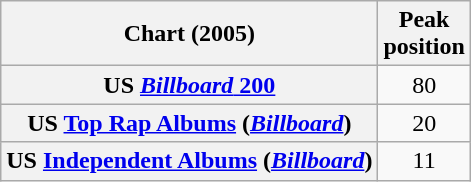<table class="wikitable sortable plainrowheaders" style="text-align:center">
<tr>
<th scope="col">Chart (2005)</th>
<th scope="col">Peak<br> position</th>
</tr>
<tr>
<th scope="row">US <a href='#'><em>Billboard</em> 200</a></th>
<td>80</td>
</tr>
<tr>
<th scope="row">US <a href='#'>Top Rap Albums</a> (<em><a href='#'>Billboard</a></em>)</th>
<td>20</td>
</tr>
<tr>
<th scope="row">US <a href='#'>Independent Albums</a> (<em><a href='#'>Billboard</a></em>)</th>
<td>11</td>
</tr>
</table>
